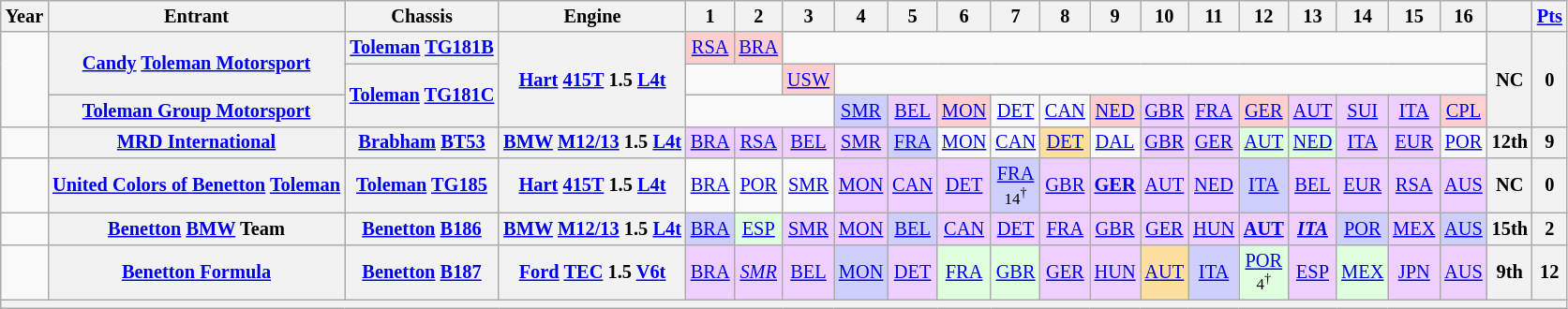<table class="wikitable" style="text-align:center; font-size:85%">
<tr>
<th>Year</th>
<th>Entrant</th>
<th>Chassis</th>
<th>Engine</th>
<th>1</th>
<th>2</th>
<th>3</th>
<th>4</th>
<th>5</th>
<th>6</th>
<th>7</th>
<th>8</th>
<th>9</th>
<th>10</th>
<th>11</th>
<th>12</th>
<th>13</th>
<th>14</th>
<th>15</th>
<th>16</th>
<th></th>
<th><a href='#'>Pts</a></th>
</tr>
<tr>
<td rowspan="3"></td>
<th rowspan=2 nowrap><a href='#'>Candy</a> <a href='#'>Toleman Motorsport</a></th>
<th nowrap><a href='#'>Toleman</a> <a href='#'>TG181B</a></th>
<th rowspan="3" nowrap=""><a href='#'>Hart</a> <a href='#'>415T</a> 1.5 <a href='#'>L4</a><a href='#'>t</a></th>
<td style="background:#FFCFCF;"><a href='#'>RSA</a><br></td>
<td style="background:#FFCFCF;"><a href='#'>BRA</a><br></td>
<td colspan=14></td>
<th rowspan="3">NC</th>
<th rowspan="3">0</th>
</tr>
<tr>
<th rowspan="2" nowrap=""><a href='#'>Toleman</a> <a href='#'>TG181C</a></th>
<td colspan=2></td>
<td style="background:#FFCFCF;"><a href='#'>USW</a><br></td>
<td colspan=13></td>
</tr>
<tr>
<th><a href='#'>Toleman Group Motorsport</a></th>
<td colspan="3"></td>
<td style="background:#CFCFFF;"><a href='#'>SMR</a><br></td>
<td style="background:#EFCFFF;"><a href='#'>BEL</a><br></td>
<td style="background:#FFCFCF;"><a href='#'>MON</a><br></td>
<td><a href='#'>DET</a></td>
<td><a href='#'>CAN</a></td>
<td style="background:#FFCFCF;"><a href='#'>NED</a><br></td>
<td style="background:#EFCFFF;"><a href='#'>GBR</a><br></td>
<td style="background:#EFCFFF;"><a href='#'>FRA</a><br></td>
<td style="background:#FFCFCF;"><a href='#'>GER</a><br></td>
<td style="background:#EFCFFF;"><a href='#'>AUT</a><br></td>
<td style="background:#EFCFFF;"><a href='#'>SUI</a><br></td>
<td style="background:#EFCFFF;"><a href='#'>ITA</a><br></td>
<td style="background:#FFCFCF;"><a href='#'>CPL</a><br></td>
</tr>
<tr>
<td></td>
<th nowrap><a href='#'>MRD International</a></th>
<th nowrap><a href='#'>Brabham</a> <a href='#'>BT53</a></th>
<th nowrap><a href='#'>BMW</a> <a href='#'>M12/13</a> 1.5 <a href='#'>L4</a><a href='#'>t</a></th>
<td style="background:#EFCFFF;"><a href='#'>BRA</a><br></td>
<td style="background:#EFCFFF;"><a href='#'>RSA</a><br></td>
<td style="background:#EFCFFF;"><a href='#'>BEL</a><br></td>
<td style="background:#EFCFFF;"><a href='#'>SMR</a><br></td>
<td style="background:#CFCFFF;"><a href='#'>FRA</a><br></td>
<td><a href='#'>MON</a></td>
<td><a href='#'>CAN</a></td>
<td style="background:#FFDF9F;"><a href='#'>DET</a><br></td>
<td><a href='#'>DAL</a></td>
<td style="background:#EFCFFF;"><a href='#'>GBR</a><br></td>
<td style="background:#EFCFFF;"><a href='#'>GER</a><br></td>
<td style="background:#DFFFDF;"><a href='#'>AUT</a><br></td>
<td style="background:#DFFFDF;"><a href='#'>NED</a><br></td>
<td style="background:#EFCFFF;"><a href='#'>ITA</a><br></td>
<td style="background:#EFCFFF;"><a href='#'>EUR</a><br></td>
<td><a href='#'>POR</a></td>
<th>12th</th>
<th>9</th>
</tr>
<tr>
<td></td>
<th nowrap><a href='#'>United Colors of Benetton</a> <a href='#'>Toleman</a></th>
<th nowrap><a href='#'>Toleman</a> <a href='#'>TG185</a></th>
<th nowrap><a href='#'>Hart</a> <a href='#'>415T</a> 1.5 <a href='#'>L4</a><a href='#'>t</a></th>
<td><a href='#'>BRA</a></td>
<td><a href='#'>POR</a></td>
<td><a href='#'>SMR</a></td>
<td style="background:#EFCFFF;"><a href='#'>MON</a><br></td>
<td style="background:#EFCFFF;"><a href='#'>CAN</a><br></td>
<td style="background:#EFCFFF;"><a href='#'>DET</a><br></td>
<td style="background:#CFCFFF;"><a href='#'>FRA</a><br><small>14<sup>†</sup></small></td>
<td style="background:#EFCFFF;"><a href='#'>GBR</a><br></td>
<td style="background:#EFCFFF;"><strong><a href='#'>GER</a></strong><br></td>
<td style="background:#EFCFFF;"><a href='#'>AUT</a><br></td>
<td style="background:#EFCFFF;"><a href='#'>NED</a><br></td>
<td style="background:#CFCFFF;"><a href='#'>ITA</a><br></td>
<td style="background:#EFCFFF;"><a href='#'>BEL</a><br></td>
<td style="background:#EFCFFF;"><a href='#'>EUR</a><br></td>
<td style="background:#EFCFFF;"><a href='#'>RSA</a><br></td>
<td style="background:#EFCFFF;"><a href='#'>AUS</a><br></td>
<th>NC</th>
<th>0</th>
</tr>
<tr>
<td></td>
<th nowrap><a href='#'>Benetton</a> <a href='#'>BMW</a> Team</th>
<th nowrap><a href='#'>Benetton</a> <a href='#'>B186</a></th>
<th nowrap><a href='#'>BMW</a> <a href='#'>M12/13</a> 1.5 <a href='#'>L4</a><a href='#'>t</a></th>
<td style="background:#CFCFFF;"><a href='#'>BRA</a><br></td>
<td style="background:#DFFFDF;"><a href='#'>ESP</a><br></td>
<td style="background:#EFCFFF;"><a href='#'>SMR</a><br></td>
<td style="background:#EFCFFF;"><a href='#'>MON</a><br></td>
<td style="background:#CFCFFF;"><a href='#'>BEL</a><br></td>
<td style="background:#EFCFFF;"><a href='#'>CAN</a><br></td>
<td style="background:#EFCFFF;"><a href='#'>DET</a><br></td>
<td style="background:#EFCFFF;"><a href='#'>FRA</a><br></td>
<td style="background:#EFCFFF;"><a href='#'>GBR</a><br></td>
<td style="background:#EFCFFF;"><a href='#'>GER</a><br></td>
<td style="background:#EFCFFF;"><a href='#'>HUN</a><br></td>
<td style="background:#EFCFFF;"><strong><a href='#'>AUT</a></strong><br></td>
<td style="background:#EFCFFF;"><strong><em><a href='#'>ITA</a></em></strong><br></td>
<td style="background:#CFCFFF;"><a href='#'>POR</a><br></td>
<td style="background:#EFCFFF;"><a href='#'>MEX</a><br></td>
<td style="background:#CFCFFF;"><a href='#'>AUS</a><br></td>
<th>15th</th>
<th>2</th>
</tr>
<tr>
<td></td>
<th nowrap><a href='#'>Benetton Formula</a></th>
<th nowrap><a href='#'>Benetton</a> <a href='#'>B187</a></th>
<th nowrap><a href='#'>Ford</a> <a href='#'>TEC</a> 1.5 <a href='#'>V6</a><a href='#'>t</a></th>
<td style="background:#EFCFFF;"><a href='#'>BRA</a><br></td>
<td style="background:#EFCFFF;"><em><a href='#'>SMR</a></em><br></td>
<td style="background:#EFCFFF;"><a href='#'>BEL</a><br></td>
<td style="background:#CFCFFF;"><a href='#'>MON</a><br></td>
<td style="background:#EFCFFF;"><a href='#'>DET</a><br></td>
<td style="background:#DFFFDF;"><a href='#'>FRA</a><br></td>
<td style="background:#DFFFDF;"><a href='#'>GBR</a><br></td>
<td style="background:#EFCFFF;"><a href='#'>GER</a><br></td>
<td style="background:#EFCFFF;"><a href='#'>HUN</a><br></td>
<td style="background:#FFDF9F;"><a href='#'>AUT</a><br></td>
<td style="background:#CFCFFF;"><a href='#'>ITA</a><br></td>
<td style="background:#DFFFDF;"><a href='#'>POR</a><br><small>4<sup>†</sup></small></td>
<td style="background:#EFCFFF;"><a href='#'>ESP</a><br></td>
<td style="background:#DFFFDF;"><a href='#'>MEX</a><br></td>
<td style="background:#EFCFFF;"><a href='#'>JPN</a><br></td>
<td style="background:#EFCFFF;"><a href='#'>AUS</a><br></td>
<th>9th</th>
<th>12</th>
</tr>
<tr>
<th colspan="22"></th>
</tr>
</table>
